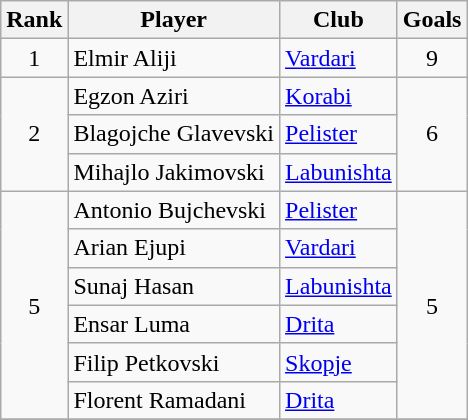<table class="wikitable" style="text-align:center">
<tr>
<th>Rank</th>
<th>Player</th>
<th>Club</th>
<th>Goals</th>
</tr>
<tr>
<td>1</td>
<td align="left"> Elmir Aliji</td>
<td align="left"><a href='#'>Vardari</a></td>
<td>9</td>
</tr>
<tr>
<td rowspan="3">2</td>
<td align="left"> Egzon Aziri</td>
<td align="left"><a href='#'>Korabi</a></td>
<td rowspan="3">6</td>
</tr>
<tr>
<td align="left"> Blagojche Glavevski</td>
<td align="left"><a href='#'>Pelister</a></td>
</tr>
<tr>
<td align="left"> Mihajlo Jakimovski</td>
<td align="left"><a href='#'>Labunishta</a></td>
</tr>
<tr>
<td rowspan="6">5</td>
<td align="left"> Antonio Bujchevski</td>
<td align="left"><a href='#'>Pelister</a></td>
<td rowspan="6">5</td>
</tr>
<tr>
<td align="left"> Arian Ejupi</td>
<td align="left"><a href='#'>Vardari</a></td>
</tr>
<tr>
<td align="left"> Sunaj Hasan</td>
<td align="left"><a href='#'>Labunishta</a></td>
</tr>
<tr>
<td align="left"> Ensar Luma</td>
<td align="left"><a href='#'>Drita</a></td>
</tr>
<tr>
<td align="left"> Filip Petkovski</td>
<td align="left"><a href='#'>Skopje</a></td>
</tr>
<tr>
<td align="left"> Florent Ramadani</td>
<td align="left"><a href='#'>Drita</a></td>
</tr>
<tr>
</tr>
</table>
